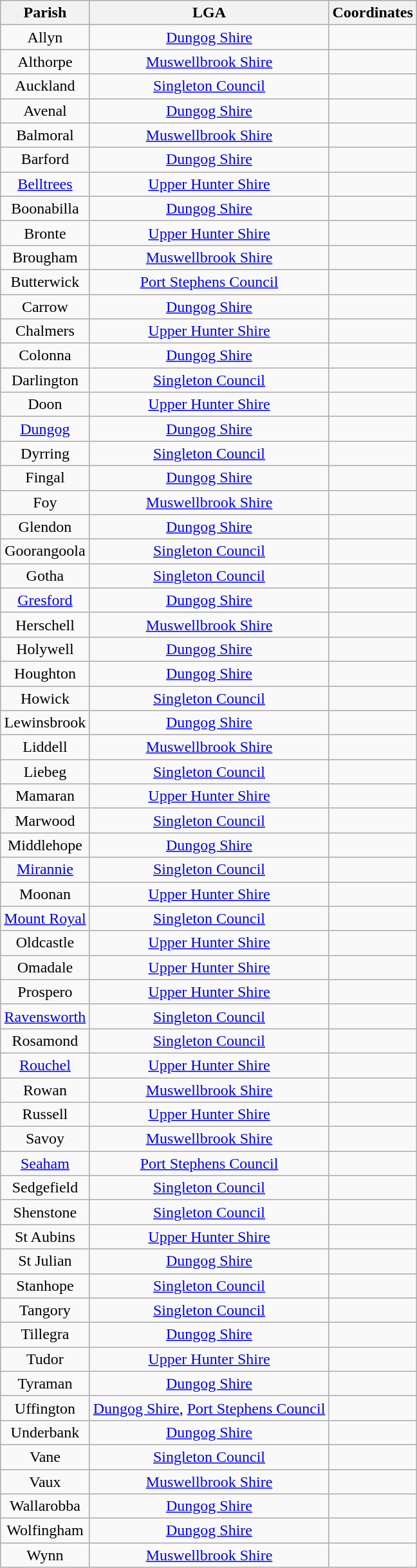<table class="wikitable" style="text-align:center">
<tr>
<th>Parish</th>
<th>LGA</th>
<th>Coordinates</th>
</tr>
<tr>
<td>Allyn</td>
<td><a href='#'>Dungog Shire</a></td>
<td></td>
</tr>
<tr>
<td>Althorpe</td>
<td><a href='#'>Muswellbrook Shire</a></td>
<td></td>
</tr>
<tr>
<td>Auckland</td>
<td><a href='#'>Singleton Council</a></td>
<td></td>
</tr>
<tr>
<td>Avenal</td>
<td><a href='#'>Dungog Shire</a></td>
<td></td>
</tr>
<tr>
<td>Balmoral</td>
<td><a href='#'>Muswellbrook Shire</a></td>
<td></td>
</tr>
<tr>
<td>Barford</td>
<td><a href='#'>Dungog Shire</a></td>
<td></td>
</tr>
<tr>
<td><a href='#'>Belltrees</a></td>
<td><a href='#'>Upper Hunter Shire</a></td>
<td></td>
</tr>
<tr>
<td>Boonabilla</td>
<td><a href='#'>Dungog Shire</a></td>
<td></td>
</tr>
<tr>
<td>Bronte</td>
<td><a href='#'>Upper Hunter Shire</a></td>
<td></td>
</tr>
<tr>
<td>Brougham</td>
<td><a href='#'>Muswellbrook Shire</a></td>
<td></td>
</tr>
<tr>
<td>Butterwick</td>
<td><a href='#'>Port Stephens Council</a></td>
<td></td>
</tr>
<tr>
<td>Carrow</td>
<td><a href='#'>Dungog Shire</a></td>
<td></td>
</tr>
<tr>
<td>Chalmers</td>
<td><a href='#'>Upper Hunter Shire</a></td>
<td></td>
</tr>
<tr>
<td>Colonna</td>
<td><a href='#'>Dungog Shire</a></td>
<td></td>
</tr>
<tr>
<td>Darlington</td>
<td><a href='#'>Singleton Council</a></td>
<td></td>
</tr>
<tr>
<td>Doon</td>
<td><a href='#'>Upper Hunter Shire</a></td>
<td></td>
</tr>
<tr>
<td><a href='#'>Dungog</a></td>
<td><a href='#'>Dungog Shire</a></td>
<td></td>
</tr>
<tr>
<td>Dyrring</td>
<td><a href='#'>Singleton Council</a></td>
<td></td>
</tr>
<tr>
<td>Fingal</td>
<td><a href='#'>Dungog Shire</a></td>
<td></td>
</tr>
<tr>
<td>Foy</td>
<td><a href='#'>Muswellbrook Shire</a></td>
<td></td>
</tr>
<tr>
<td>Glendon</td>
<td><a href='#'>Dungog Shire</a></td>
<td></td>
</tr>
<tr>
<td>Goorangoola</td>
<td><a href='#'>Singleton Council</a></td>
<td></td>
</tr>
<tr>
<td>Gotha</td>
<td><a href='#'>Singleton Council</a></td>
<td></td>
</tr>
<tr>
<td><a href='#'>Gresford</a></td>
<td><a href='#'>Dungog Shire</a></td>
<td></td>
</tr>
<tr>
<td>Herschell</td>
<td><a href='#'>Muswellbrook Shire</a></td>
<td></td>
</tr>
<tr>
<td>Holywell</td>
<td><a href='#'>Dungog Shire</a></td>
<td></td>
</tr>
<tr>
<td>Houghton</td>
<td><a href='#'>Dungog Shire</a></td>
<td></td>
</tr>
<tr>
<td>Howick</td>
<td><a href='#'>Singleton Council</a></td>
<td></td>
</tr>
<tr>
<td>Lewinsbrook</td>
<td><a href='#'>Dungog Shire</a></td>
<td></td>
</tr>
<tr>
<td>Liddell</td>
<td><a href='#'>Muswellbrook Shire</a></td>
<td></td>
</tr>
<tr>
<td>Liebeg</td>
<td><a href='#'>Singleton Council</a></td>
<td></td>
</tr>
<tr>
<td>Mamaran</td>
<td><a href='#'>Upper Hunter Shire</a></td>
<td></td>
</tr>
<tr>
<td>Marwood</td>
<td><a href='#'>Singleton Council</a></td>
<td></td>
</tr>
<tr>
<td>Middlehope</td>
<td><a href='#'>Dungog Shire</a></td>
<td></td>
</tr>
<tr>
<td><a href='#'>Mirannie</a></td>
<td><a href='#'>Singleton Council</a></td>
<td></td>
</tr>
<tr>
<td>Moonan</td>
<td><a href='#'>Upper Hunter Shire</a></td>
<td></td>
</tr>
<tr>
<td><a href='#'>Mount Royal</a></td>
<td><a href='#'>Singleton Council</a></td>
<td></td>
</tr>
<tr>
<td>Oldcastle</td>
<td><a href='#'>Upper Hunter Shire</a></td>
<td></td>
</tr>
<tr>
<td>Omadale</td>
<td><a href='#'>Upper Hunter Shire</a></td>
<td></td>
</tr>
<tr>
<td>Prospero</td>
<td><a href='#'>Upper Hunter Shire</a></td>
<td></td>
</tr>
<tr>
<td><a href='#'>Ravensworth</a></td>
<td><a href='#'>Singleton Council</a></td>
<td></td>
</tr>
<tr>
<td>Rosamond</td>
<td><a href='#'>Singleton Council</a></td>
<td></td>
</tr>
<tr>
<td><a href='#'>Rouchel</a></td>
<td><a href='#'>Upper Hunter Shire</a></td>
<td></td>
</tr>
<tr>
<td>Rowan</td>
<td><a href='#'>Muswellbrook Shire</a></td>
<td></td>
</tr>
<tr>
<td>Russell</td>
<td><a href='#'>Upper Hunter Shire</a></td>
<td></td>
</tr>
<tr>
<td>Savoy</td>
<td><a href='#'>Muswellbrook Shire</a></td>
<td></td>
</tr>
<tr>
<td><a href='#'>Seaham</a></td>
<td><a href='#'>Port Stephens Council</a></td>
<td></td>
</tr>
<tr>
<td>Sedgefield</td>
<td><a href='#'>Singleton Council</a></td>
<td></td>
</tr>
<tr>
<td>Shenstone</td>
<td><a href='#'>Singleton Council</a></td>
<td></td>
</tr>
<tr>
<td>St Aubins</td>
<td><a href='#'>Upper Hunter Shire</a></td>
<td></td>
</tr>
<tr>
<td>St Julian</td>
<td><a href='#'>Dungog Shire</a></td>
<td></td>
</tr>
<tr>
<td>Stanhope</td>
<td><a href='#'>Singleton Council</a></td>
<td></td>
</tr>
<tr>
<td>Tangory</td>
<td><a href='#'>Singleton Council</a></td>
<td></td>
</tr>
<tr>
<td>Tillegra</td>
<td><a href='#'>Dungog Shire</a></td>
<td></td>
</tr>
<tr>
<td>Tudor</td>
<td><a href='#'>Upper Hunter Shire</a></td>
<td></td>
</tr>
<tr>
<td>Tyraman</td>
<td><a href='#'>Dungog Shire</a></td>
<td></td>
</tr>
<tr>
<td>Uffington</td>
<td><a href='#'>Dungog Shire</a>, <a href='#'>Port Stephens Council</a></td>
<td></td>
</tr>
<tr>
<td>Underbank</td>
<td><a href='#'>Dungog Shire</a></td>
<td></td>
</tr>
<tr>
<td>Vane</td>
<td><a href='#'>Singleton Council</a></td>
<td></td>
</tr>
<tr>
<td>Vaux</td>
<td><a href='#'>Muswellbrook Shire</a></td>
<td></td>
</tr>
<tr>
<td>Wallarobba</td>
<td><a href='#'>Dungog Shire</a></td>
<td></td>
</tr>
<tr>
<td>Wolfingham</td>
<td><a href='#'>Dungog Shire</a></td>
<td></td>
</tr>
<tr>
<td>Wynn</td>
<td><a href='#'>Muswellbrook Shire</a></td>
<td></td>
</tr>
</table>
